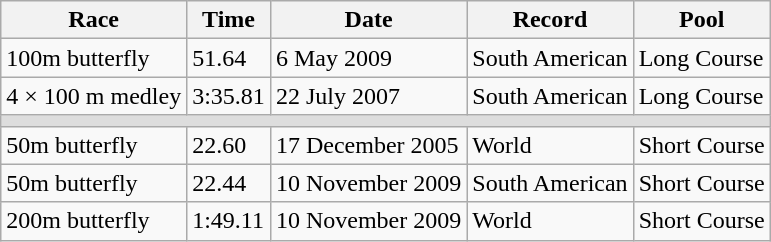<table class="wikitable">
<tr>
<th>Race</th>
<th>Time</th>
<th>Date</th>
<th>Record</th>
<th>Pool</th>
</tr>
<tr>
<td>100m butterfly</td>
<td>51.64</td>
<td>6 May 2009</td>
<td>South American</td>
<td>Long Course</td>
</tr>
<tr>
<td>4 × 100 m medley</td>
<td>3:35.81</td>
<td>22 July 2007</td>
<td>South American</td>
<td>Long Course</td>
</tr>
<tr bgcolor=#DDDDDD>
<td colspan=7></td>
</tr>
<tr>
<td>50m butterfly</td>
<td>22.60</td>
<td>17 December 2005</td>
<td>World</td>
<td>Short Course</td>
</tr>
<tr>
<td>50m butterfly</td>
<td>22.44</td>
<td>10 November 2009</td>
<td>South American</td>
<td>Short Course</td>
</tr>
<tr>
<td>200m butterfly</td>
<td>1:49.11</td>
<td>10 November 2009</td>
<td>World</td>
<td>Short Course</td>
</tr>
</table>
